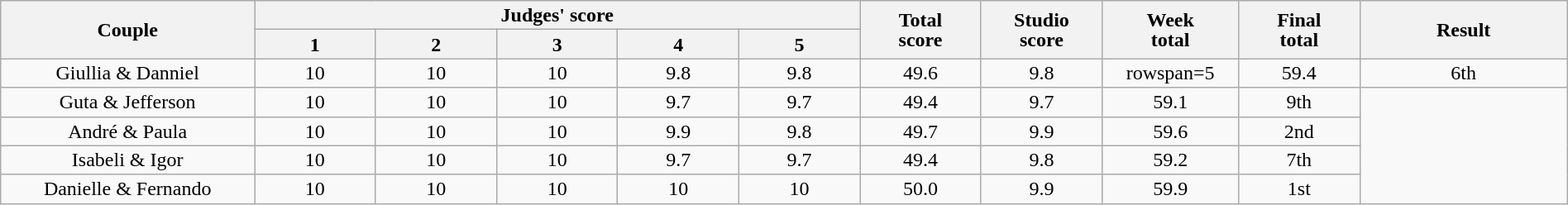<table class="wikitable" style="font-size:100%; line-height:16px; text-align:center" width="100%">
<tr>
<th rowspan=2 width="11.00%">Couple</th>
<th colspan=5>Judges' score</th>
<th rowspan=2 width="05.25%">Total<br>score</th>
<th rowspan=2 width="05.25%">Studio<br>score</th>
<th rowspan=2 width="05.25%">Week<br>total</th>
<th rowspan=2 width="05.25%">Final<br>total</th>
<th rowspan=2 width="09.00%">Result<br></th>
</tr>
<tr>
<th width="05.25%">1</th>
<th width="05.25%">2</th>
<th width="05.25%">3</th>
<th width="05.25%">4</th>
<th width="05.25%">5</th>
</tr>
<tr>
<td>Giullia & Danniel</td>
<td>10</td>
<td>10</td>
<td>10</td>
<td>9.8</td>
<td>9.8</td>
<td>49.6</td>
<td>9.8</td>
<td>rowspan=5 </td>
<td>59.4</td>
<td>6th</td>
</tr>
<tr>
<td>Guta & Jefferson</td>
<td>10</td>
<td>10</td>
<td>10</td>
<td>9.7</td>
<td>9.7</td>
<td>49.4</td>
<td>9.7</td>
<td>59.1</td>
<td>9th</td>
</tr>
<tr>
<td>André & Paula</td>
<td>10</td>
<td>10</td>
<td>10</td>
<td>9.9</td>
<td>9.8</td>
<td>49.7</td>
<td>9.9</td>
<td>59.6</td>
<td>2nd</td>
</tr>
<tr>
<td>Isabeli & Igor</td>
<td>10</td>
<td>10</td>
<td>10</td>
<td>9.7</td>
<td>9.7</td>
<td>49.4</td>
<td>9.8</td>
<td>59.2</td>
<td>7th</td>
</tr>
<tr>
<td>Danielle & Fernando</td>
<td>10</td>
<td>10</td>
<td>10</td>
<td>10</td>
<td>10</td>
<td>50.0</td>
<td>9.9</td>
<td>59.9</td>
<td>1st</td>
</tr>
</table>
